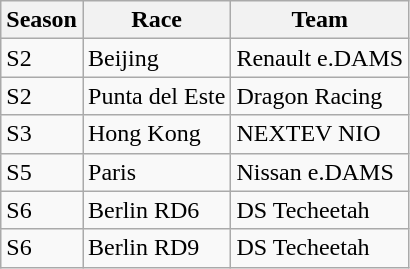<table class="wikitable">
<tr>
<th>Season</th>
<th>Race</th>
<th>Team</th>
</tr>
<tr>
<td>S2</td>
<td>Beijing</td>
<td>Renault e.DAMS</td>
</tr>
<tr>
<td>S2</td>
<td>Punta del Este</td>
<td>Dragon Racing</td>
</tr>
<tr>
<td>S3</td>
<td>Hong Kong</td>
<td>NEXTEV NIO</td>
</tr>
<tr>
<td>S5</td>
<td>Paris</td>
<td>Nissan e.DAMS</td>
</tr>
<tr>
<td>S6</td>
<td>Berlin RD6</td>
<td>DS Techeetah</td>
</tr>
<tr>
<td>S6</td>
<td>Berlin RD9</td>
<td>DS Techeetah</td>
</tr>
</table>
